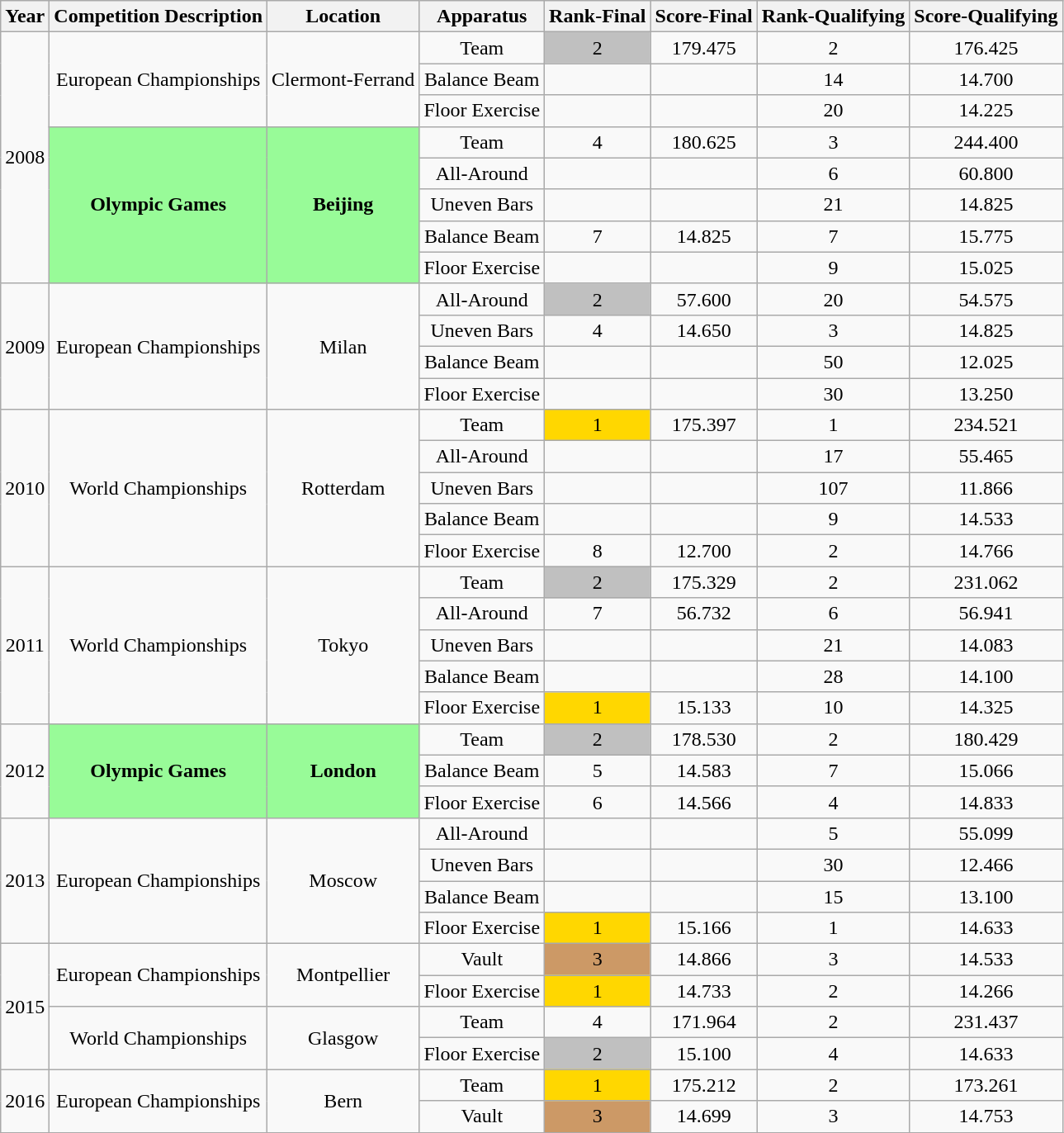<table class="wikitable" style="text-align:center">
<tr>
<th>Year</th>
<th>Competition Description</th>
<th>Location</th>
<th>Apparatus</th>
<th>Rank-Final</th>
<th>Score-Final</th>
<th>Rank-Qualifying</th>
<th>Score-Qualifying</th>
</tr>
<tr>
<td rowspan=8>2008</td>
<td rowspan=3>European Championships</td>
<td rowspan=3>Clermont-Ferrand</td>
<td>Team</td>
<td bgcolor=silver>2</td>
<td>179.475</td>
<td>2</td>
<td>176.425</td>
</tr>
<tr>
<td>Balance Beam</td>
<td></td>
<td></td>
<td>14</td>
<td>14.700</td>
</tr>
<tr>
<td>Floor Exercise</td>
<td></td>
<td></td>
<td>20</td>
<td>14.225</td>
</tr>
<tr>
<td bgcolor=98FB98 rowspan=5><strong>Olympic Games</strong></td>
<td bgcolor=98FB98 rowspan=5><strong>Beijing</strong></td>
<td>Team</td>
<td>4</td>
<td>180.625</td>
<td>3</td>
<td>244.400</td>
</tr>
<tr>
<td>All-Around</td>
<td></td>
<td></td>
<td>6</td>
<td>60.800</td>
</tr>
<tr>
<td>Uneven Bars</td>
<td></td>
<td></td>
<td>21</td>
<td>14.825</td>
</tr>
<tr>
<td>Balance Beam</td>
<td>7</td>
<td>14.825</td>
<td>7</td>
<td>15.775</td>
</tr>
<tr>
<td>Floor Exercise</td>
<td></td>
<td></td>
<td>9</td>
<td>15.025</td>
</tr>
<tr>
<td rowspan=4>2009</td>
<td rowspan=4>European Championships</td>
<td rowspan=4>Milan</td>
<td>All-Around</td>
<td bgcolor=silver>2</td>
<td>57.600</td>
<td>20</td>
<td>54.575</td>
</tr>
<tr>
<td>Uneven Bars</td>
<td>4</td>
<td>14.650</td>
<td>3</td>
<td>14.825</td>
</tr>
<tr>
<td>Balance Beam</td>
<td></td>
<td></td>
<td>50</td>
<td>12.025</td>
</tr>
<tr>
<td>Floor Exercise</td>
<td></td>
<td></td>
<td>30</td>
<td>13.250</td>
</tr>
<tr>
<td rowspan=5>2010</td>
<td rowspan=5>World Championships</td>
<td rowspan=5>Rotterdam</td>
<td>Team</td>
<td bgcolor=gold>1</td>
<td>175.397</td>
<td>1</td>
<td>234.521</td>
</tr>
<tr>
<td>All-Around</td>
<td></td>
<td></td>
<td>17</td>
<td>55.465</td>
</tr>
<tr>
<td>Uneven Bars</td>
<td></td>
<td></td>
<td>107</td>
<td>11.866</td>
</tr>
<tr>
<td>Balance Beam</td>
<td></td>
<td></td>
<td>9</td>
<td>14.533</td>
</tr>
<tr>
<td>Floor Exercise</td>
<td>8</td>
<td>12.700</td>
<td>2</td>
<td>14.766</td>
</tr>
<tr>
<td rowspan=5>2011</td>
<td rowspan=5>World Championships</td>
<td rowspan=5>Tokyo</td>
<td>Team</td>
<td bgcolor=silver>2</td>
<td>175.329</td>
<td>2</td>
<td>231.062</td>
</tr>
<tr>
<td>All-Around</td>
<td>7</td>
<td>56.732</td>
<td>6</td>
<td>56.941</td>
</tr>
<tr>
<td>Uneven Bars</td>
<td></td>
<td></td>
<td>21</td>
<td>14.083</td>
</tr>
<tr>
<td>Balance Beam</td>
<td></td>
<td></td>
<td>28</td>
<td>14.100</td>
</tr>
<tr>
<td>Floor Exercise</td>
<td bgcolor=gold>1</td>
<td>15.133</td>
<td>10</td>
<td>14.325</td>
</tr>
<tr>
<td rowspan=3>2012</td>
<td bgcolor=98FB98 rowspan=3><strong>Olympic Games</strong></td>
<td bgcolor=98FB98 rowspan=3><strong>London</strong></td>
<td>Team</td>
<td bgcolor=silver>2</td>
<td>178.530</td>
<td>2</td>
<td>180.429</td>
</tr>
<tr>
<td>Balance Beam</td>
<td>5</td>
<td>14.583</td>
<td>7</td>
<td>15.066</td>
</tr>
<tr>
<td>Floor Exercise</td>
<td>6</td>
<td>14.566</td>
<td>4</td>
<td>14.833</td>
</tr>
<tr>
<td rowspan=4>2013</td>
<td rowspan=4>European Championships</td>
<td rowspan=4>Moscow</td>
<td>All-Around</td>
<td></td>
<td></td>
<td>5</td>
<td>55.099</td>
</tr>
<tr>
<td>Uneven Bars</td>
<td></td>
<td></td>
<td>30</td>
<td>12.466</td>
</tr>
<tr>
<td>Balance Beam</td>
<td></td>
<td></td>
<td>15</td>
<td>13.100</td>
</tr>
<tr>
<td>Floor Exercise</td>
<td bgcolor=gold>1</td>
<td>15.166</td>
<td>1</td>
<td>14.633</td>
</tr>
<tr>
<td rowspan=4>2015</td>
<td rowspan=2>European Championships</td>
<td rowspan=2>Montpellier</td>
<td>Vault</td>
<td bgcolor=cc9966>3</td>
<td>14.866</td>
<td>3</td>
<td>14.533</td>
</tr>
<tr>
<td>Floor Exercise</td>
<td bgcolor=gold>1</td>
<td>14.733</td>
<td>2</td>
<td>14.266</td>
</tr>
<tr>
<td rowspan=2>World Championships</td>
<td rowspan=2>Glasgow</td>
<td>Team</td>
<td>4</td>
<td>171.964</td>
<td>2</td>
<td>231.437</td>
</tr>
<tr>
<td>Floor Exercise</td>
<td bgcolor=silver>2</td>
<td>15.100</td>
<td>4</td>
<td>14.633</td>
</tr>
<tr>
<td rowspan=2>2016</td>
<td rowspan=2>European Championships</td>
<td rowspan=2>Bern</td>
<td>Team</td>
<td bgcolor=gold>1</td>
<td>175.212</td>
<td>2</td>
<td>173.261</td>
</tr>
<tr>
<td>Vault</td>
<td bgcolor=cc9966>3</td>
<td>14.699</td>
<td>3</td>
<td>14.753</td>
</tr>
<tr>
</tr>
</table>
